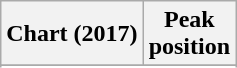<table class="wikitable sortable plainrowheaders" style="text-align:center">
<tr>
<th>Chart (2017)</th>
<th>Peak<br>position</th>
</tr>
<tr>
</tr>
<tr>
</tr>
</table>
